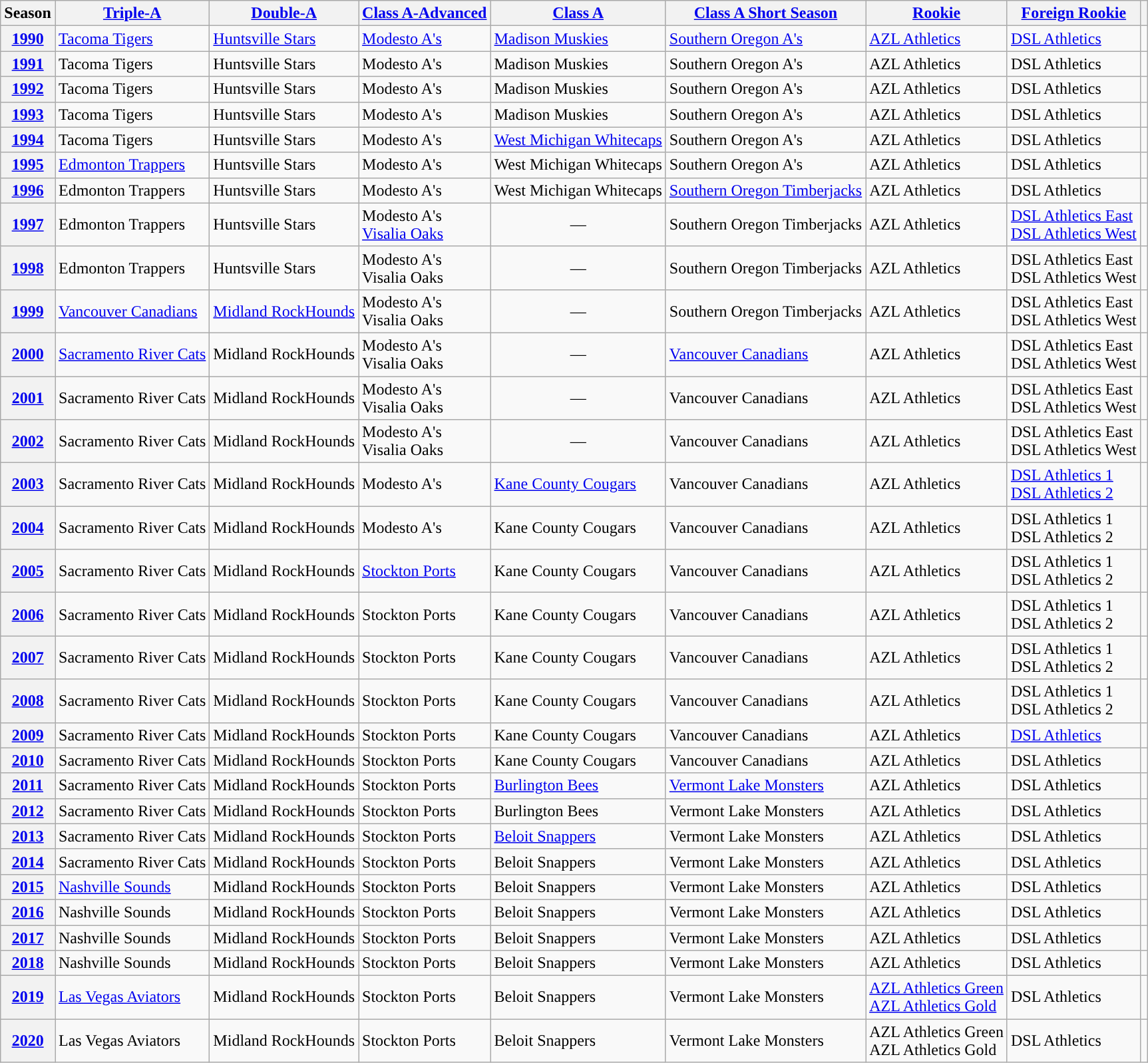<table class="wikitable plainrowheaders">
<tr>
<th scope="col">Season</th>
<th scope="col"><a href='#'><span>Triple-A</span></a></th>
<th scope="col"><a href='#'><span>Double-A</span></a></th>
<th scope="col"><a href='#'><span>Class A-Advanced</span></a></th>
<th scope="col"><a href='#'><span>Class A</span></a></th>
<th scope="col"><a href='#'><span>Class A Short Season</span></a></th>
<th scope="col"><a href='#'><span>Rookie</span></a></th>
<th scope="col"><a href='#'><span>Foreign Rookie</span></a></th>
<th scope="col"></th>
</tr>
<tr>
<th scope="row" style="text-align:center"><a href='#'>1990</a></th>
<td><a href='#'>Tacoma Tigers</a></td>
<td><a href='#'>Huntsville Stars</a></td>
<td><a href='#'>Modesto A's</a></td>
<td><a href='#'>Madison Muskies</a></td>
<td><a href='#'>Southern Oregon A's</a></td>
<td><a href='#'>AZL Athletics</a></td>
<td><a href='#'>DSL Athletics</a></td>
<td align="center"></td>
</tr>
<tr>
<th scope="row" style="text-align:center"><a href='#'>1991</a></th>
<td>Tacoma Tigers</td>
<td>Huntsville Stars</td>
<td>Modesto A's</td>
<td>Madison Muskies</td>
<td>Southern Oregon A's</td>
<td>AZL Athletics</td>
<td>DSL Athletics</td>
<td align="center"></td>
</tr>
<tr>
<th scope="row" style="text-align:center"><a href='#'>1992</a></th>
<td>Tacoma Tigers</td>
<td>Huntsville Stars</td>
<td>Modesto A's</td>
<td>Madison Muskies</td>
<td>Southern Oregon A's</td>
<td>AZL Athletics</td>
<td>DSL Athletics</td>
<td align="center"></td>
</tr>
<tr>
<th scope="row" style="text-align:center"><a href='#'>1993</a></th>
<td>Tacoma Tigers</td>
<td>Huntsville Stars</td>
<td>Modesto A's</td>
<td>Madison Muskies</td>
<td>Southern Oregon A's</td>
<td>AZL Athletics</td>
<td>DSL Athletics</td>
<td align="center"></td>
</tr>
<tr>
<th scope="row" style="text-align:center"><a href='#'>1994</a></th>
<td>Tacoma Tigers</td>
<td>Huntsville Stars</td>
<td>Modesto A's</td>
<td><a href='#'>West Michigan Whitecaps</a></td>
<td>Southern Oregon A's</td>
<td>AZL Athletics</td>
<td>DSL Athletics</td>
<td align="center"></td>
</tr>
<tr>
<th scope="row" style="text-align:center"><a href='#'>1995</a></th>
<td><a href='#'>Edmonton Trappers</a></td>
<td>Huntsville Stars</td>
<td>Modesto A's</td>
<td>West Michigan Whitecaps</td>
<td>Southern Oregon A's</td>
<td>AZL Athletics</td>
<td>DSL Athletics</td>
<td align="center"></td>
</tr>
<tr>
<th scope="row" style="text-align:center"><a href='#'>1996</a></th>
<td>Edmonton Trappers</td>
<td>Huntsville Stars</td>
<td>Modesto A's</td>
<td>West Michigan Whitecaps</td>
<td><a href='#'>Southern Oregon Timberjacks</a></td>
<td>AZL Athletics</td>
<td>DSL Athletics</td>
<td align="center"></td>
</tr>
<tr>
<th scope="row" style="text-align:center"><a href='#'>1997</a></th>
<td>Edmonton Trappers</td>
<td>Huntsville Stars</td>
<td>Modesto A's<br><a href='#'>Visalia Oaks</a></td>
<td align="center">—</td>
<td>Southern Oregon Timberjacks</td>
<td>AZL Athletics</td>
<td><a href='#'>DSL Athletics East</a><br><a href='#'>DSL Athletics West</a></td>
<td align="center"></td>
</tr>
<tr>
<th scope="row" style="text-align:center"><a href='#'>1998</a></th>
<td>Edmonton Trappers</td>
<td>Huntsville Stars</td>
<td>Modesto A's<br>Visalia Oaks</td>
<td align="center">—</td>
<td>Southern Oregon Timberjacks</td>
<td>AZL Athletics</td>
<td>DSL Athletics East<br>DSL Athletics West</td>
<td align="center"></td>
</tr>
<tr>
<th scope="row" style="text-align:center"><a href='#'>1999</a></th>
<td><a href='#'>Vancouver Canadians</a></td>
<td><a href='#'>Midland RockHounds</a></td>
<td>Modesto A's<br>Visalia Oaks</td>
<td align="center">—</td>
<td>Southern Oregon Timberjacks</td>
<td>AZL Athletics</td>
<td>DSL Athletics East<br>DSL Athletics West</td>
<td align="center"></td>
</tr>
<tr>
<th scope="row" style="text-align:center"><a href='#'>2000</a></th>
<td><a href='#'>Sacramento River Cats</a></td>
<td>Midland RockHounds</td>
<td>Modesto A's<br>Visalia Oaks</td>
<td align="center">—</td>
<td><a href='#'>Vancouver Canadians</a></td>
<td>AZL Athletics</td>
<td>DSL Athletics East<br>DSL Athletics West</td>
<td align="center"></td>
</tr>
<tr>
<th scope="row" style="text-align:center"><a href='#'>2001</a></th>
<td>Sacramento River Cats</td>
<td>Midland RockHounds</td>
<td>Modesto A's<br>Visalia Oaks</td>
<td align="center">—</td>
<td>Vancouver Canadians</td>
<td>AZL Athletics</td>
<td>DSL Athletics East<br>DSL Athletics West</td>
<td align="center"></td>
</tr>
<tr>
<th scope="row" style="text-align:center"><a href='#'>2002</a></th>
<td>Sacramento River Cats</td>
<td>Midland RockHounds</td>
<td>Modesto A's<br>Visalia Oaks</td>
<td align="center">—</td>
<td>Vancouver Canadians</td>
<td>AZL Athletics</td>
<td>DSL Athletics East<br>DSL Athletics West</td>
<td align="center"></td>
</tr>
<tr>
<th scope="row" style="text-align:center"><a href='#'>2003</a></th>
<td>Sacramento River Cats</td>
<td>Midland RockHounds</td>
<td>Modesto A's</td>
<td><a href='#'>Kane County Cougars</a></td>
<td>Vancouver Canadians</td>
<td>AZL Athletics</td>
<td><a href='#'>DSL Athletics 1</a><br><a href='#'>DSL Athletics 2</a></td>
<td align="center"></td>
</tr>
<tr>
<th scope="row" style="text-align:center"><a href='#'>2004</a></th>
<td>Sacramento River Cats</td>
<td>Midland RockHounds</td>
<td>Modesto A's</td>
<td>Kane County Cougars</td>
<td>Vancouver Canadians</td>
<td>AZL Athletics</td>
<td>DSL Athletics 1<br>DSL Athletics 2</td>
<td align="center"></td>
</tr>
<tr>
<th scope="row" style="text-align:center"><a href='#'>2005</a></th>
<td>Sacramento River Cats</td>
<td>Midland RockHounds</td>
<td><a href='#'>Stockton Ports</a></td>
<td>Kane County Cougars</td>
<td>Vancouver Canadians</td>
<td>AZL Athletics</td>
<td>DSL Athletics 1<br>DSL Athletics 2</td>
<td align="center"></td>
</tr>
<tr>
<th scope="row" style="text-align:center"><a href='#'>2006</a></th>
<td>Sacramento River Cats</td>
<td>Midland RockHounds</td>
<td>Stockton Ports</td>
<td>Kane County Cougars</td>
<td>Vancouver Canadians</td>
<td>AZL Athletics</td>
<td>DSL Athletics 1<br>DSL Athletics 2</td>
<td align="center"></td>
</tr>
<tr>
<th scope="row" style="text-align:center"><a href='#'>2007</a></th>
<td>Sacramento River Cats</td>
<td>Midland RockHounds</td>
<td>Stockton Ports</td>
<td>Kane County Cougars</td>
<td>Vancouver Canadians</td>
<td>AZL Athletics</td>
<td>DSL Athletics 1<br>DSL Athletics 2</td>
<td align="center"></td>
</tr>
<tr>
<th scope="row" style="text-align:center"><a href='#'>2008</a></th>
<td>Sacramento River Cats</td>
<td>Midland RockHounds</td>
<td>Stockton Ports</td>
<td>Kane County Cougars</td>
<td>Vancouver Canadians</td>
<td>AZL Athletics</td>
<td>DSL Athletics 1<br>DSL Athletics 2</td>
<td align="center"></td>
</tr>
<tr>
<th scope="row" style="text-align:center"><a href='#'>2009</a></th>
<td>Sacramento River Cats</td>
<td>Midland RockHounds</td>
<td>Stockton Ports</td>
<td>Kane County Cougars</td>
<td>Vancouver Canadians</td>
<td>AZL Athletics</td>
<td><a href='#'>DSL Athletics</a></td>
<td align="center"></td>
</tr>
<tr>
<th scope="row" style="text-align:center"><a href='#'>2010</a></th>
<td>Sacramento River Cats</td>
<td>Midland RockHounds</td>
<td>Stockton Ports</td>
<td>Kane County Cougars</td>
<td>Vancouver Canadians</td>
<td>AZL Athletics</td>
<td>DSL Athletics</td>
<td align="center"></td>
</tr>
<tr>
<th scope="row" style="text-align:center"><a href='#'>2011</a></th>
<td>Sacramento River Cats</td>
<td>Midland RockHounds</td>
<td>Stockton Ports</td>
<td><a href='#'>Burlington Bees</a></td>
<td><a href='#'>Vermont Lake Monsters</a></td>
<td>AZL Athletics</td>
<td>DSL Athletics</td>
<td align="center"></td>
</tr>
<tr>
<th scope="row" style="text-align:center"><a href='#'>2012</a></th>
<td>Sacramento River Cats</td>
<td>Midland RockHounds</td>
<td>Stockton Ports</td>
<td>Burlington Bees</td>
<td>Vermont Lake Monsters</td>
<td>AZL Athletics</td>
<td>DSL Athletics</td>
<td align="center"></td>
</tr>
<tr>
<th scope="row" style="text-align:center"><a href='#'>2013</a></th>
<td>Sacramento River Cats</td>
<td>Midland RockHounds</td>
<td>Stockton Ports</td>
<td><a href='#'>Beloit Snappers</a></td>
<td>Vermont Lake Monsters</td>
<td>AZL Athletics</td>
<td>DSL Athletics</td>
<td align="center"></td>
</tr>
<tr>
<th scope="row" style="text-align:center"><a href='#'>2014</a></th>
<td>Sacramento River Cats</td>
<td>Midland RockHounds</td>
<td>Stockton Ports</td>
<td>Beloit Snappers</td>
<td>Vermont Lake Monsters</td>
<td>AZL Athletics</td>
<td>DSL Athletics</td>
<td align="center"></td>
</tr>
<tr>
<th scope="row" style="text-align:center"><a href='#'>2015</a></th>
<td><a href='#'>Nashville Sounds</a></td>
<td>Midland RockHounds</td>
<td>Stockton Ports</td>
<td>Beloit Snappers</td>
<td>Vermont Lake Monsters</td>
<td>AZL Athletics</td>
<td>DSL Athletics</td>
<td align="center"></td>
</tr>
<tr>
<th scope="row" style="text-align:center"><a href='#'>2016</a></th>
<td>Nashville Sounds</td>
<td>Midland RockHounds</td>
<td>Stockton Ports</td>
<td>Beloit Snappers</td>
<td>Vermont Lake Monsters</td>
<td>AZL Athletics</td>
<td>DSL Athletics</td>
<td align="center"></td>
</tr>
<tr>
<th scope="row" style="text-align:center"><a href='#'>2017</a></th>
<td>Nashville Sounds</td>
<td>Midland RockHounds</td>
<td>Stockton Ports</td>
<td>Beloit Snappers</td>
<td>Vermont Lake Monsters</td>
<td>AZL Athletics</td>
<td>DSL Athletics</td>
<td align="center"></td>
</tr>
<tr>
<th scope="row" style="text-align:center"><a href='#'>2018</a></th>
<td>Nashville Sounds</td>
<td>Midland RockHounds</td>
<td>Stockton Ports</td>
<td>Beloit Snappers</td>
<td>Vermont Lake Monsters</td>
<td>AZL Athletics</td>
<td>DSL Athletics</td>
<td align="center"></td>
</tr>
<tr>
<th scope="row" style="text-align:center"><a href='#'>2019</a></th>
<td><a href='#'>Las Vegas Aviators</a></td>
<td>Midland RockHounds</td>
<td>Stockton Ports</td>
<td>Beloit Snappers</td>
<td>Vermont Lake Monsters</td>
<td><a href='#'>AZL Athletics Green</a><br><a href='#'>AZL Athletics Gold</a></td>
<td>DSL Athletics</td>
<td align="center"></td>
</tr>
<tr>
<th scope="row" style="text-align:center"><a href='#'>2020</a></th>
<td>Las Vegas Aviators</td>
<td>Midland RockHounds</td>
<td>Stockton Ports</td>
<td>Beloit Snappers</td>
<td>Vermont Lake Monsters</td>
<td>AZL Athletics Green<br>AZL Athletics Gold</td>
<td>DSL Athletics</td>
<td align="center"></td>
</tr>
</table>
